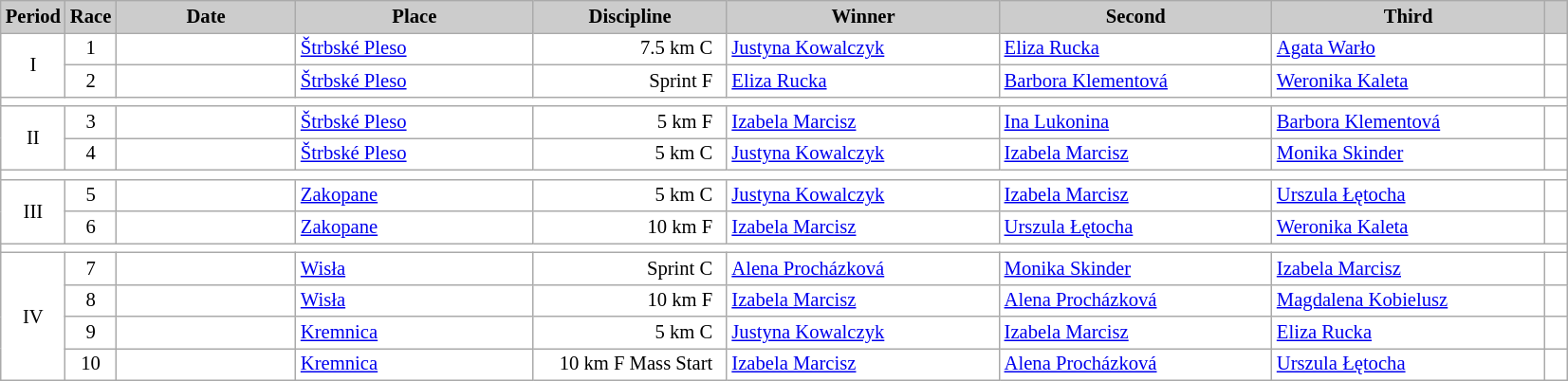<table class="wikitable plainrowheaders" style="background:#fff; font-size:86%; line-height:16px; border:grey solid 1px; border-collapse:collapse;">
<tr style="background:#ccc; text-align:center;">
<th scope="col" style="background:#ccc; width=20 px;">Period</th>
<th scope="col" style="background:#ccc; width=30 px;">Race</th>
<th scope="col" style="background:#ccc; width:120px;">Date</th>
<th scope="col" style="background:#ccc; width:160px;">Place</th>
<th scope="col" style="background:#ccc; width:130px;">Discipline</th>
<th scope="col" style="background:#ccc; width:185px;">Winner</th>
<th scope="col" style="background:#ccc; width:185px;">Second</th>
<th scope="col" style="background:#ccc; width:185px;">Third</th>
<th scope="col" style="background:#ccc; width:10px;"></th>
</tr>
<tr>
<td rowspan=2 align=center>I</td>
<td align=center>1</td>
<td align=right>  </td>
<td> <a href='#'>Štrbské Pleso</a></td>
<td align=right>7.5 km C  </td>
<td> <a href='#'>Justyna Kowalczyk</a></td>
<td> <a href='#'>Eliza Rucka</a></td>
<td> <a href='#'>Agata Warło</a></td>
<td></td>
</tr>
<tr>
<td align=center>2</td>
<td align=right>  </td>
<td> <a href='#'>Štrbské Pleso</a></td>
<td align=right>Sprint F  </td>
<td> <a href='#'>Eliza Rucka</a></td>
<td> <a href='#'>Barbora Klementová</a></td>
<td> <a href='#'>Weronika Kaleta</a></td>
<td></td>
</tr>
<tr>
<td colspan=9></td>
</tr>
<tr>
<td rowspan=2 align=center>II</td>
<td align=center>3</td>
<td align=right>  </td>
<td> <a href='#'>Štrbské Pleso</a></td>
<td align=right>5 km F  </td>
<td> <a href='#'>Izabela Marcisz</a></td>
<td> <a href='#'>Ina Lukonina</a></td>
<td> <a href='#'>Barbora Klementová</a></td>
<td></td>
</tr>
<tr>
<td align=center>4</td>
<td align=right>  </td>
<td> <a href='#'>Štrbské Pleso</a></td>
<td align=right>5 km C  </td>
<td> <a href='#'>Justyna Kowalczyk</a></td>
<td> <a href='#'>Izabela Marcisz</a></td>
<td> <a href='#'>Monika Skinder</a></td>
<td></td>
</tr>
<tr>
<td colspan=9></td>
</tr>
<tr>
<td rowspan=2 align=center>III</td>
<td align=center>5</td>
<td align=right>  </td>
<td> <a href='#'>Zakopane</a></td>
<td align=right>5 km C  </td>
<td> <a href='#'>Justyna Kowalczyk</a></td>
<td> <a href='#'>Izabela Marcisz</a></td>
<td> <a href='#'>Urszula Łętocha</a></td>
<td></td>
</tr>
<tr>
<td align=center>6</td>
<td align=right>  </td>
<td> <a href='#'>Zakopane</a></td>
<td align=right>10 km F  </td>
<td> <a href='#'>Izabela Marcisz</a></td>
<td> <a href='#'>Urszula Łętocha</a></td>
<td> <a href='#'>Weronika Kaleta</a></td>
<td></td>
</tr>
<tr>
<td colspan=9></td>
</tr>
<tr>
<td rowspan=4 align=center>IV</td>
<td align=center>7</td>
<td align=right>  </td>
<td> <a href='#'>Wisła</a></td>
<td align=right>Sprint C  </td>
<td> <a href='#'>Alena Procházková</a></td>
<td> <a href='#'>Monika Skinder</a></td>
<td> <a href='#'>Izabela Marcisz</a></td>
<td></td>
</tr>
<tr>
<td align=center>8</td>
<td align=right>  </td>
<td> <a href='#'>Wisła</a></td>
<td align=right>10 km F  </td>
<td> <a href='#'>Izabela Marcisz</a></td>
<td> <a href='#'>Alena Procházková</a></td>
<td> <a href='#'>Magdalena Kobielusz</a></td>
<td></td>
</tr>
<tr>
<td align=center>9</td>
<td align=right>  </td>
<td> <a href='#'>Kremnica</a></td>
<td align=right>5 km C  </td>
<td> <a href='#'>Justyna Kowalczyk</a></td>
<td> <a href='#'>Izabela Marcisz</a></td>
<td> <a href='#'>Eliza Rucka</a></td>
<td></td>
</tr>
<tr>
<td align=center>10</td>
<td align=right>  </td>
<td> <a href='#'>Kremnica</a></td>
<td align=right>10 km F Mass Start  </td>
<td> <a href='#'>Izabela Marcisz</a></td>
<td> <a href='#'>Alena Procházková</a></td>
<td> <a href='#'>Urszula Łętocha</a></td>
<td></td>
</tr>
</table>
